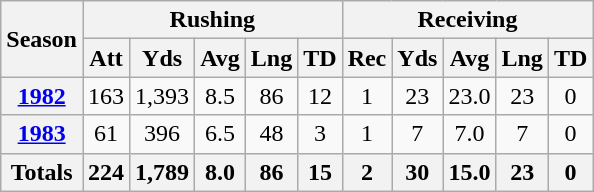<table class=wikitable style="text-align:center;">
<tr>
<th rowspan="2">Season</th>
<th colspan="5">Rushing</th>
<th colspan="5">Receiving</th>
</tr>
<tr>
<th>Att</th>
<th>Yds</th>
<th>Avg</th>
<th>Lng</th>
<th>TD</th>
<th>Rec</th>
<th>Yds</th>
<th>Avg</th>
<th>Lng</th>
<th>TD</th>
</tr>
<tr>
<th><a href='#'>1982</a></th>
<td>163</td>
<td>1,393</td>
<td>8.5</td>
<td>86</td>
<td>12</td>
<td>1</td>
<td>23</td>
<td>23.0</td>
<td>23</td>
<td>0</td>
</tr>
<tr>
<th><a href='#'>1983</a></th>
<td>61</td>
<td>396</td>
<td>6.5</td>
<td>48</td>
<td>3</td>
<td>1</td>
<td>7</td>
<td>7.0</td>
<td>7</td>
<td>0</td>
</tr>
<tr>
<th>Totals</th>
<th>224</th>
<th>1,789</th>
<th>8.0</th>
<th>86</th>
<th>15</th>
<th>2</th>
<th>30</th>
<th>15.0</th>
<th>23</th>
<th>0</th>
</tr>
</table>
